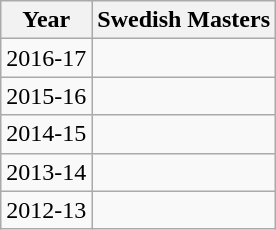<table class="wikitable">
<tr>
<th>Year</th>
<th>Swedish Masters</th>
</tr>
<tr>
<td>2016-17</td>
<td></td>
</tr>
<tr>
<td>2015-16</td>
<td></td>
</tr>
<tr>
<td>2014-15</td>
<td></td>
</tr>
<tr>
<td>2013-14</td>
<td></td>
</tr>
<tr>
<td>2012-13</td>
<td></td>
</tr>
</table>
